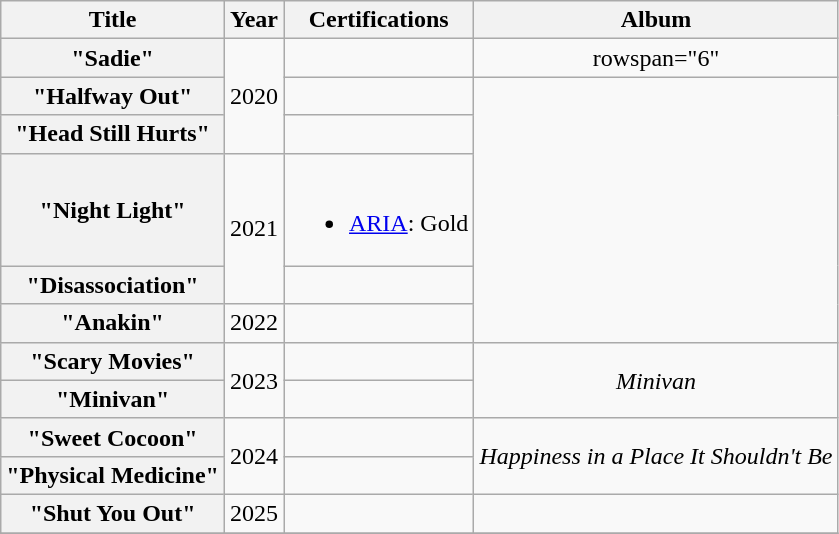<table class="wikitable plainrowheaders" style="text-align:center;">
<tr>
<th scope="col">Title</th>
<th scope="col">Year</th>
<th scope="col">Certifications</th>
<th scope="col">Album</th>
</tr>
<tr>
<th scope="row">"Sadie"</th>
<td rowspan="3">2020</td>
<td></td>
<td>rowspan="6" </td>
</tr>
<tr>
<th scope="row">"Halfway Out"</th>
<td></td>
</tr>
<tr>
<th scope="row">"Head Still Hurts"</th>
<td></td>
</tr>
<tr>
<th scope="row">"Night Light"</th>
<td rowspan="2">2021</td>
<td><br><ul><li><a href='#'>ARIA</a>: Gold</li></ul></td>
</tr>
<tr>
<th scope="row">"Disassociation"</th>
<td></td>
</tr>
<tr>
<th scope="row">"Anakin"</th>
<td>2022</td>
<td></td>
</tr>
<tr>
<th scope="row">"Scary Movies"</th>
<td rowspan="2">2023</td>
<td></td>
<td rowspan="2"><em>Minivan</em></td>
</tr>
<tr>
<th scope="row">"Minivan"</th>
<td></td>
</tr>
<tr>
<th scope="row">"Sweet Cocoon"</th>
<td rowspan="2">2024</td>
<td></td>
<td rowspan="2"><em>Happiness in a Place It Shouldn't Be</em></td>
</tr>
<tr>
<th scope="row">"Physical Medicine"</th>
<td></td>
</tr>
<tr>
<th scope="row">"Shut You Out"</th>
<td>2025</td>
<td></td>
<td></td>
</tr>
<tr>
</tr>
</table>
